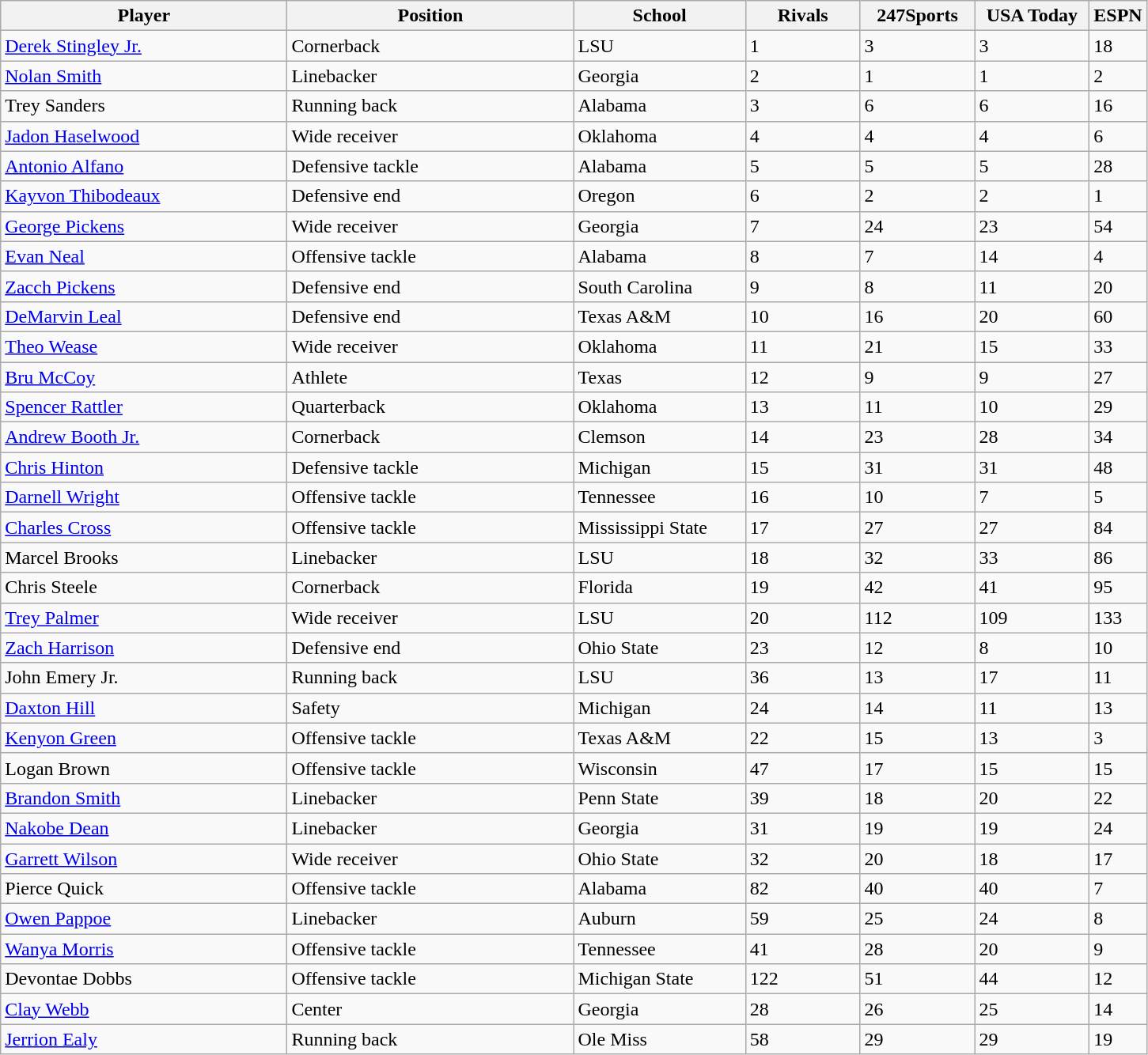<table class="wikitable sortable">
<tr>
<th bgcolor="#DDDDFF" width="25%">Player</th>
<th bgcolor="#DDDDFF" width="25%">Position</th>
<th bgcolor="#DDDDFF" width="15%">School</th>
<th bgcolor="#DDDDFF" width="10%">Rivals</th>
<th bgcolor="#DDDDFF" width="10%">247Sports</th>
<th bgcolor="#DDDDFF" width="10%">USA Today</th>
<th bgcolor="#DDDDFF" width="10%">ESPN</th>
</tr>
<tr>
<td><a href='#'>Derek Stingley Jr.</a></td>
<td>Cornerback</td>
<td>LSU</td>
<td>1</td>
<td>3</td>
<td>3</td>
<td>18</td>
</tr>
<tr>
<td><a href='#'>Nolan Smith</a></td>
<td>Linebacker</td>
<td>Georgia</td>
<td>2</td>
<td>1</td>
<td>1</td>
<td>2</td>
</tr>
<tr>
<td>Trey Sanders</td>
<td>Running back</td>
<td>Alabama</td>
<td>3</td>
<td>6</td>
<td>6</td>
<td>16</td>
</tr>
<tr>
<td><a href='#'>Jadon Haselwood</a></td>
<td>Wide receiver</td>
<td>Oklahoma</td>
<td>4</td>
<td>4</td>
<td>4</td>
<td>6</td>
</tr>
<tr>
<td><a href='#'>Antonio Alfano</a></td>
<td>Defensive tackle</td>
<td>Alabama</td>
<td>5</td>
<td>5</td>
<td>5</td>
<td>28</td>
</tr>
<tr>
<td><a href='#'>Kayvon Thibodeaux</a></td>
<td>Defensive end</td>
<td>Oregon</td>
<td>6</td>
<td>2</td>
<td>2</td>
<td>1</td>
</tr>
<tr>
<td><a href='#'>George Pickens</a></td>
<td>Wide receiver</td>
<td>Georgia</td>
<td>7</td>
<td>24</td>
<td>23</td>
<td>54</td>
</tr>
<tr>
<td><a href='#'>Evan Neal</a></td>
<td>Offensive tackle</td>
<td>Alabama</td>
<td>8</td>
<td>7</td>
<td>14</td>
<td>4</td>
</tr>
<tr>
<td><a href='#'>Zacch Pickens</a></td>
<td>Defensive end</td>
<td>South Carolina</td>
<td>9</td>
<td>8</td>
<td>11</td>
<td>20</td>
</tr>
<tr>
<td><a href='#'>DeMarvin Leal</a></td>
<td>Defensive end</td>
<td>Texas A&M</td>
<td>10</td>
<td>16</td>
<td>20</td>
<td>60</td>
</tr>
<tr>
<td><a href='#'>Theo Wease</a></td>
<td>Wide receiver</td>
<td>Oklahoma</td>
<td>11</td>
<td>21</td>
<td>15</td>
<td>33</td>
</tr>
<tr>
<td><a href='#'>Bru McCoy</a></td>
<td>Athlete</td>
<td>Texas</td>
<td>12</td>
<td>9</td>
<td>9</td>
<td>27</td>
</tr>
<tr>
<td><a href='#'>Spencer Rattler</a></td>
<td>Quarterback</td>
<td>Oklahoma</td>
<td>13</td>
<td>11</td>
<td>10</td>
<td>29</td>
</tr>
<tr>
<td><a href='#'>Andrew Booth Jr.</a></td>
<td>Cornerback</td>
<td>Clemson</td>
<td>14</td>
<td>23</td>
<td>28</td>
<td>34</td>
</tr>
<tr>
<td><a href='#'>Chris Hinton</a></td>
<td>Defensive tackle</td>
<td>Michigan</td>
<td>15</td>
<td>31</td>
<td>31</td>
<td>48</td>
</tr>
<tr>
<td><a href='#'>Darnell Wright</a></td>
<td>Offensive tackle</td>
<td>Tennessee</td>
<td>16</td>
<td>10</td>
<td>7</td>
<td>5</td>
</tr>
<tr>
<td><a href='#'>Charles Cross</a></td>
<td>Offensive tackle</td>
<td>Mississippi State</td>
<td>17</td>
<td>27</td>
<td>27</td>
<td>84</td>
</tr>
<tr>
<td>Marcel Brooks</td>
<td>Linebacker</td>
<td>LSU</td>
<td>18</td>
<td>32</td>
<td>33</td>
<td>86</td>
</tr>
<tr>
<td>Chris Steele</td>
<td>Cornerback</td>
<td>Florida</td>
<td>19</td>
<td>42</td>
<td>41</td>
<td>95</td>
</tr>
<tr>
<td><a href='#'>Trey Palmer</a></td>
<td>Wide receiver</td>
<td>LSU</td>
<td>20</td>
<td>112</td>
<td>109</td>
<td>133</td>
</tr>
<tr>
<td><a href='#'>Zach Harrison</a></td>
<td>Defensive end</td>
<td>Ohio State</td>
<td>23</td>
<td>12</td>
<td>8</td>
<td>10</td>
</tr>
<tr>
<td>John Emery Jr.</td>
<td>Running back</td>
<td>LSU</td>
<td>36</td>
<td>13</td>
<td>17</td>
<td>11</td>
</tr>
<tr>
<td><a href='#'>Daxton Hill</a></td>
<td>Safety</td>
<td>Michigan</td>
<td>24</td>
<td>14</td>
<td>11</td>
<td>13</td>
</tr>
<tr>
<td><a href='#'>Kenyon Green</a></td>
<td>Offensive tackle</td>
<td>Texas A&M</td>
<td>22</td>
<td>15</td>
<td>13</td>
<td>3</td>
</tr>
<tr>
<td>Logan Brown</td>
<td>Offensive tackle</td>
<td>Wisconsin</td>
<td>47</td>
<td>17</td>
<td>15</td>
<td>15</td>
</tr>
<tr>
<td><a href='#'>Brandon Smith</a></td>
<td>Linebacker</td>
<td>Penn State</td>
<td>39</td>
<td>18</td>
<td>20</td>
<td>22</td>
</tr>
<tr>
<td><a href='#'>Nakobe Dean</a></td>
<td>Linebacker</td>
<td>Georgia</td>
<td>31</td>
<td>19</td>
<td>19</td>
<td>24</td>
</tr>
<tr>
<td><a href='#'>Garrett Wilson</a></td>
<td>Wide receiver</td>
<td>Ohio State</td>
<td>32</td>
<td>20</td>
<td>18</td>
<td>17</td>
</tr>
<tr>
<td>Pierce Quick</td>
<td>Offensive tackle</td>
<td>Alabama</td>
<td>82</td>
<td>40</td>
<td>40</td>
<td>7</td>
</tr>
<tr>
<td><a href='#'>Owen Pappoe</a></td>
<td>Linebacker</td>
<td>Auburn</td>
<td>59</td>
<td>25</td>
<td>24</td>
<td>8</td>
</tr>
<tr>
<td><a href='#'>Wanya Morris</a></td>
<td>Offensive tackle</td>
<td>Tennessee</td>
<td>41</td>
<td>28</td>
<td>20</td>
<td>9</td>
</tr>
<tr>
<td>Devontae Dobbs</td>
<td>Offensive tackle</td>
<td>Michigan State</td>
<td>122</td>
<td>51</td>
<td>44</td>
<td>12</td>
</tr>
<tr>
<td><a href='#'>Clay Webb</a></td>
<td>Center</td>
<td>Georgia</td>
<td>28</td>
<td>26</td>
<td>25</td>
<td>14</td>
</tr>
<tr>
<td><a href='#'>Jerrion Ealy</a></td>
<td>Running back</td>
<td>Ole Miss</td>
<td>58</td>
<td>29</td>
<td>29</td>
<td>19</td>
</tr>
</table>
